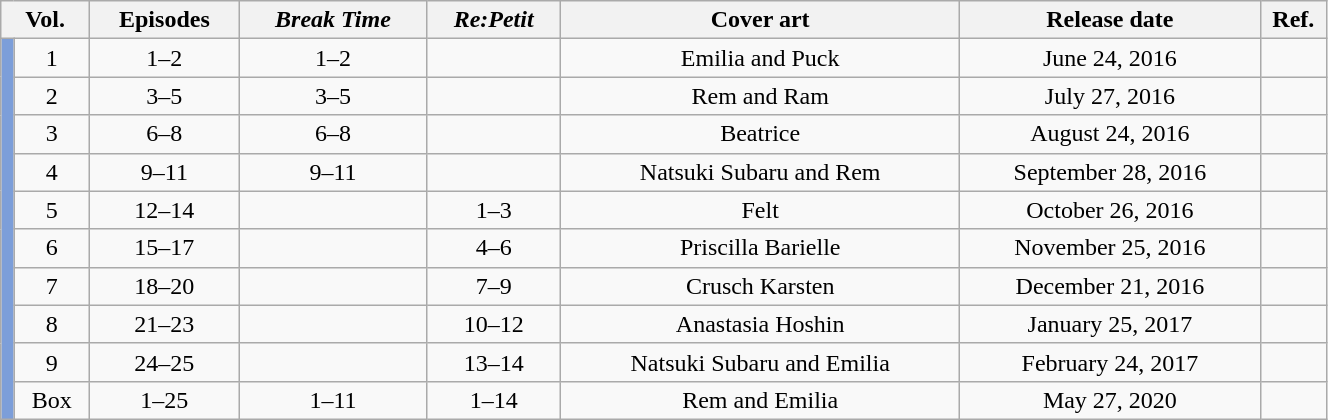<table class="wikitable" style="text-align: center; width: 70%;">
<tr>
<th colspan="2">Vol.</th>
<th>Episodes</th>
<th><em>Break Time</em></th>
<th><em>Re:Petit</em></th>
<th>Cover art</th>
<th>Release date</th>
<th width="5%">Ref.</th>
</tr>
<tr>
<td rowspan="10" width="1%" style="background: #7C9ED9;"></td>
<td>1</td>
<td>1–2</td>
<td>1–2</td>
<td></td>
<td>Emilia and Puck</td>
<td>June 24, 2016</td>
<td></td>
</tr>
<tr>
<td>2</td>
<td>3–5</td>
<td>3–5</td>
<td></td>
<td>Rem and Ram</td>
<td>July 27, 2016</td>
<td></td>
</tr>
<tr>
<td>3</td>
<td>6–8</td>
<td>6–8</td>
<td></td>
<td>Beatrice</td>
<td>August 24, 2016</td>
<td></td>
</tr>
<tr>
<td>4</td>
<td>9–11</td>
<td>9–11</td>
<td></td>
<td>Natsuki Subaru and Rem</td>
<td>September 28, 2016</td>
<td></td>
</tr>
<tr>
<td>5</td>
<td>12–14</td>
<td></td>
<td>1–3</td>
<td>Felt</td>
<td>October 26, 2016</td>
<td></td>
</tr>
<tr>
<td>6</td>
<td>15–17</td>
<td></td>
<td>4–6</td>
<td>Priscilla Barielle</td>
<td>November 25, 2016</td>
<td></td>
</tr>
<tr>
<td>7</td>
<td>18–20</td>
<td></td>
<td>7–9</td>
<td>Crusch Karsten</td>
<td>December 21, 2016</td>
<td></td>
</tr>
<tr>
<td>8</td>
<td>21–23</td>
<td></td>
<td>10–12</td>
<td>Anastasia Hoshin</td>
<td>January 25, 2017</td>
<td></td>
</tr>
<tr>
<td>9</td>
<td>24–25</td>
<td></td>
<td>13–14</td>
<td>Natsuki Subaru and Emilia</td>
<td>February 24, 2017</td>
<td></td>
</tr>
<tr>
<td>Box</td>
<td>1–25</td>
<td>1–11</td>
<td>1–14</td>
<td>Rem and Emilia</td>
<td>May 27, 2020</td>
<td></td>
</tr>
</table>
